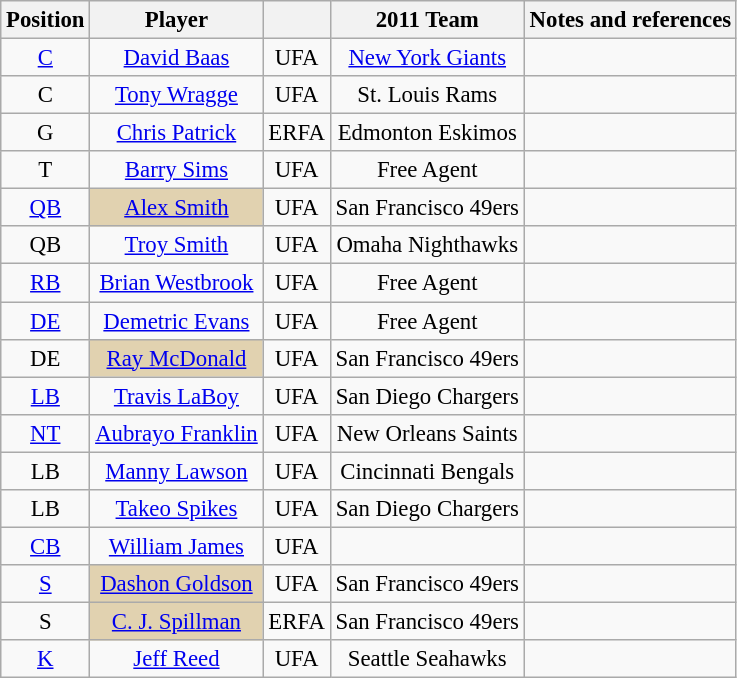<table class="wikitable" style="font-size: 95%; text-align: center;">
<tr>
<th>Position</th>
<th>Player</th>
<th></th>
<th>2011 Team</th>
<th>Notes and references</th>
</tr>
<tr>
<td><a href='#'>C</a></td>
<td><a href='#'>David Baas</a></td>
<td>UFA</td>
<td><a href='#'>New York Giants</a></td>
<td></td>
</tr>
<tr>
<td>C</td>
<td><a href='#'>Tony Wragge</a></td>
<td>UFA</td>
<td>St. Louis Rams</td>
<td></td>
</tr>
<tr>
<td>G</td>
<td><a href='#'>Chris Patrick</a></td>
<td>ERFA</td>
<td>Edmonton Eskimos</td>
<td></td>
</tr>
<tr>
<td>T</td>
<td><a href='#'>Barry Sims</a></td>
<td>UFA</td>
<td>Free Agent</td>
<td></td>
</tr>
<tr>
<td><a href='#'>QB</a></td>
<td style="background:#e1d2b0;"><a href='#'>Alex Smith</a></td>
<td>UFA</td>
<td>San Francisco 49ers</td>
<td></td>
</tr>
<tr>
<td>QB</td>
<td><a href='#'>Troy Smith</a></td>
<td>UFA</td>
<td>Omaha Nighthawks</td>
<td></td>
</tr>
<tr>
<td><a href='#'>RB</a></td>
<td><a href='#'>Brian Westbrook</a></td>
<td>UFA</td>
<td>Free Agent</td>
<td></td>
</tr>
<tr>
<td><a href='#'>DE</a></td>
<td><a href='#'>Demetric Evans</a></td>
<td>UFA</td>
<td>Free Agent</td>
<td></td>
</tr>
<tr>
<td>DE</td>
<td style="background:#e1d2b0;"><a href='#'>Ray McDonald</a></td>
<td>UFA</td>
<td>San Francisco 49ers</td>
<td></td>
</tr>
<tr>
<td><a href='#'>LB</a></td>
<td><a href='#'>Travis LaBoy</a></td>
<td>UFA</td>
<td>San Diego Chargers</td>
<td></td>
</tr>
<tr>
<td><a href='#'>NT</a></td>
<td><a href='#'>Aubrayo Franklin</a></td>
<td>UFA</td>
<td>New Orleans Saints</td>
<td></td>
</tr>
<tr>
<td>LB</td>
<td><a href='#'>Manny Lawson</a></td>
<td>UFA</td>
<td>Cincinnati Bengals</td>
<td></td>
</tr>
<tr>
<td>LB</td>
<td><a href='#'>Takeo Spikes</a></td>
<td>UFA</td>
<td>San Diego Chargers</td>
<td></td>
</tr>
<tr>
<td><a href='#'>CB</a></td>
<td><a href='#'>William James</a></td>
<td>UFA</td>
<td Free Agent></td>
</tr>
<tr>
<td><a href='#'>S</a></td>
<td style="background:#e1d2b0;"><a href='#'>Dashon Goldson</a></td>
<td>UFA</td>
<td>San Francisco 49ers</td>
<td></td>
</tr>
<tr>
<td>S</td>
<td style="background:#e1d2b0;"><a href='#'>C. J. Spillman</a></td>
<td>ERFA</td>
<td>San Francisco 49ers</td>
<td></td>
</tr>
<tr>
<td><a href='#'>K</a></td>
<td><a href='#'>Jeff Reed</a></td>
<td>UFA</td>
<td>Seattle Seahawks</td>
<td></td>
</tr>
</table>
